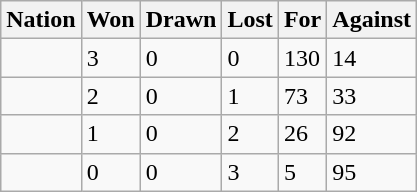<table class="wikitable">
<tr>
<th>Nation</th>
<th>Won</th>
<th>Drawn</th>
<th>Lost</th>
<th>For</th>
<th>Against</th>
</tr>
<tr>
<td></td>
<td>3</td>
<td>0</td>
<td>0</td>
<td>130</td>
<td>14</td>
</tr>
<tr>
<td></td>
<td>2</td>
<td>0</td>
<td>1</td>
<td>73</td>
<td>33</td>
</tr>
<tr>
<td></td>
<td>1</td>
<td>0</td>
<td>2</td>
<td>26</td>
<td>92</td>
</tr>
<tr>
<td></td>
<td>0</td>
<td>0</td>
<td>3</td>
<td>5</td>
<td>95</td>
</tr>
</table>
